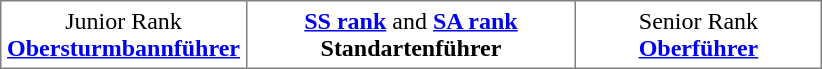<table class="toccolours" border="1" cellpadding="4" cellspacing="0" style="border-collapse: collapse; margin: 0.5em auto; clear: both;">
<tr>
<td width="30%" align="center">Junior Rank<br><strong><a href='#'>Obersturmbannführer</a></strong></td>
<td width="40%" align="center"><strong><a href='#'>SS rank</a></strong> and <strong><a href='#'>SA rank</a></strong><br><strong>Standartenführer</strong></td>
<td width="30%" align="center">Senior Rank<br><strong><a href='#'>Oberführer</a></strong></td>
</tr>
</table>
